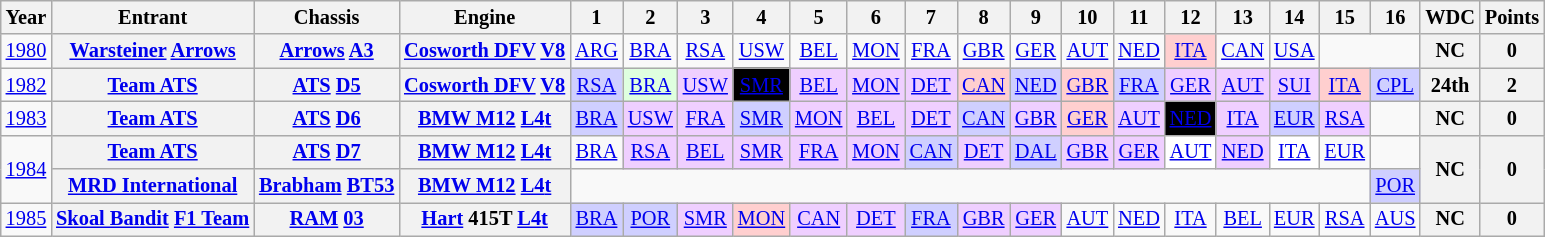<table class="wikitable" style="text-align:center; font-size:85%">
<tr>
<th>Year</th>
<th>Entrant</th>
<th>Chassis</th>
<th>Engine</th>
<th>1</th>
<th>2</th>
<th>3</th>
<th>4</th>
<th>5</th>
<th>6</th>
<th>7</th>
<th>8</th>
<th>9</th>
<th>10</th>
<th>11</th>
<th>12</th>
<th>13</th>
<th>14</th>
<th>15</th>
<th>16</th>
<th>WDC</th>
<th>Points</th>
</tr>
<tr>
<td><a href='#'>1980</a></td>
<th nowrap><a href='#'>Warsteiner</a> <a href='#'>Arrows</a></th>
<th nowrap><a href='#'>Arrows</a> <a href='#'>A3</a></th>
<th nowrap><a href='#'>Cosworth DFV</a> <a href='#'>V8</a></th>
<td><a href='#'>ARG</a></td>
<td><a href='#'>BRA</a></td>
<td><a href='#'>RSA</a></td>
<td><a href='#'>USW</a></td>
<td><a href='#'>BEL</a></td>
<td><a href='#'>MON</a></td>
<td><a href='#'>FRA</a></td>
<td><a href='#'>GBR</a></td>
<td><a href='#'>GER</a></td>
<td><a href='#'>AUT</a></td>
<td><a href='#'>NED</a></td>
<td style="background:#FFCFCF;"><a href='#'>ITA</a><br></td>
<td><a href='#'>CAN</a></td>
<td><a href='#'>USA</a></td>
<td colspan=2></td>
<th>NC</th>
<th>0</th>
</tr>
<tr>
<td><a href='#'>1982</a></td>
<th nowrap><a href='#'>Team ATS</a></th>
<th nowrap><a href='#'>ATS</a> <a href='#'>D5</a></th>
<th nowrap><a href='#'>Cosworth DFV</a> <a href='#'>V8</a></th>
<td style="background:#CFCFFF;"><a href='#'>RSA</a><br></td>
<td style="background:#DFFFDF;"><a href='#'>BRA</a><br></td>
<td style="background:#EFCFFF;"><a href='#'>USW</a><br></td>
<td style="background:#000000; color:#ffffff"><a href='#'><span>SMR</span></a><br></td>
<td style="background:#EFCFFF;"><a href='#'>BEL</a><br></td>
<td style="background:#EFCFFF;"><a href='#'>MON</a><br></td>
<td style="background:#EFCFFF;"><a href='#'>DET</a><br></td>
<td style="background:#FFCFCF;"><a href='#'>CAN</a><br></td>
<td style="background:#CFCFFF;"><a href='#'>NED</a><br></td>
<td style="background:#FFCFCF;"><a href='#'>GBR</a><br></td>
<td style="background:#CFCFFF;"><a href='#'>FRA</a><br></td>
<td style="background:#EFCFFF;"><a href='#'>GER</a><br></td>
<td style="background:#EFCFFF;"><a href='#'>AUT</a><br></td>
<td style="background:#EFCFFF;"><a href='#'>SUI</a><br></td>
<td style="background:#FFCFCF;"><a href='#'>ITA</a><br></td>
<td style="background:#CFCFFF;"><a href='#'>CPL</a><br></td>
<th>24th</th>
<th>2</th>
</tr>
<tr>
<td><a href='#'>1983</a></td>
<th nowrap><a href='#'>Team ATS</a></th>
<th nowrap><a href='#'>ATS</a> <a href='#'>D6</a></th>
<th nowrap><a href='#'>BMW M12</a> <a href='#'>L4</a><a href='#'>t</a></th>
<td style="background:#CFCFFF;"><a href='#'>BRA</a><br></td>
<td style="background:#EFCFFF;"><a href='#'>USW</a><br></td>
<td style="background:#EFCFFF;"><a href='#'>FRA</a><br></td>
<td style="background:#CFCFFF;"><a href='#'>SMR</a><br></td>
<td style="background:#EFCFFF;"><a href='#'>MON</a><br></td>
<td style="background:#EFCFFF;"><a href='#'>BEL</a><br></td>
<td style="background:#EFCFFF;"><a href='#'>DET</a><br></td>
<td style="background:#CFCFFF;"><a href='#'>CAN</a><br></td>
<td style="background:#EFCFFF;"><a href='#'>GBR</a><br></td>
<td style="background:#FFCFCF;"><a href='#'>GER</a><br></td>
<td style="background:#EFCFFF;"><a href='#'>AUT</a><br></td>
<td style="background:#000000; color:#ffffff"><a href='#'><span>NED</span></a><br></td>
<td style="background:#EFCFFF;"><a href='#'>ITA</a><br></td>
<td style="background:#CFCFFF;"><a href='#'>EUR</a><br></td>
<td style="background:#EFCFFF;"><a href='#'>RSA</a><br></td>
<td></td>
<th>NC</th>
<th>0</th>
</tr>
<tr>
<td rowspan=2><a href='#'>1984</a></td>
<th nowrap><a href='#'>Team ATS</a></th>
<th nowrap><a href='#'>ATS</a> <a href='#'>D7</a></th>
<th nowrap><a href='#'>BMW M12</a> <a href='#'>L4</a><a href='#'>t</a></th>
<td><a href='#'>BRA</a><br></td>
<td style="background:#EFCFFF;"><a href='#'>RSA</a><br></td>
<td style="background:#EFCFFF;"><a href='#'>BEL</a><br></td>
<td style="background:#EFCFFF;"><a href='#'>SMR</a><br></td>
<td style="background:#EFCFFF;"><a href='#'>FRA</a><br></td>
<td style="background:#EFCFFF;"><a href='#'>MON</a><br></td>
<td style="background:#CFCFFF;"><a href='#'>CAN</a><br></td>
<td style="background:#EFCFFF;"><a href='#'>DET</a><br></td>
<td style="background:#CFCFFF;"><a href='#'>DAL</a><br></td>
<td style="background:#EFCFFF;"><a href='#'>GBR</a><br></td>
<td style="background:#EFCFFF;"><a href='#'>GER</a><br></td>
<td style="background:#ffffff;"><a href='#'>AUT</a><br></td>
<td style="background:#EFCFFF;"><a href='#'>NED</a><br></td>
<td style="background:#ffffff;"><a href='#'>ITA</a><br></td>
<td><a href='#'>EUR</a></td>
<td></td>
<th rowspan=2>NC</th>
<th rowspan=2>0</th>
</tr>
<tr>
<th nowrap><a href='#'>MRD International</a></th>
<th nowrap><a href='#'>Brabham</a> <a href='#'>BT53</a></th>
<th nowrap><a href='#'>BMW M12</a> <a href='#'>L4</a><a href='#'>t</a></th>
<td colspan=15></td>
<td style="background:#CFCFFF;"><a href='#'>POR</a><br></td>
</tr>
<tr>
<td><a href='#'>1985</a></td>
<th nowrap><a href='#'>Skoal Bandit</a> <a href='#'>F1 Team</a></th>
<th nowrap><a href='#'>RAM</a> <a href='#'>03</a></th>
<th nowrap><a href='#'>Hart</a> 415T <a href='#'>L4</a><a href='#'>t</a></th>
<td style="background:#CFCFFF;"><a href='#'>BRA</a><br></td>
<td style="background:#CFCFFF;"><a href='#'>POR</a><br></td>
<td style="background:#EFCFFF;"><a href='#'>SMR</a><br></td>
<td style="background:#FFCFCF;"><a href='#'>MON</a><br></td>
<td style="background:#EFCFFF;"><a href='#'>CAN</a><br></td>
<td style="background:#EFCFFF;"><a href='#'>DET</a><br></td>
<td style="background:#CFCFFF;"><a href='#'>FRA</a><br></td>
<td style="background:#EFCFFF;"><a href='#'>GBR</a><br></td>
<td style="background:#EFCFFF;"><a href='#'>GER</a><br></td>
<td><a href='#'>AUT</a></td>
<td><a href='#'>NED</a></td>
<td><a href='#'>ITA</a></td>
<td><a href='#'>BEL</a></td>
<td><a href='#'>EUR</a></td>
<td><a href='#'>RSA</a></td>
<td><a href='#'>AUS</a></td>
<th>NC</th>
<th>0</th>
</tr>
</table>
